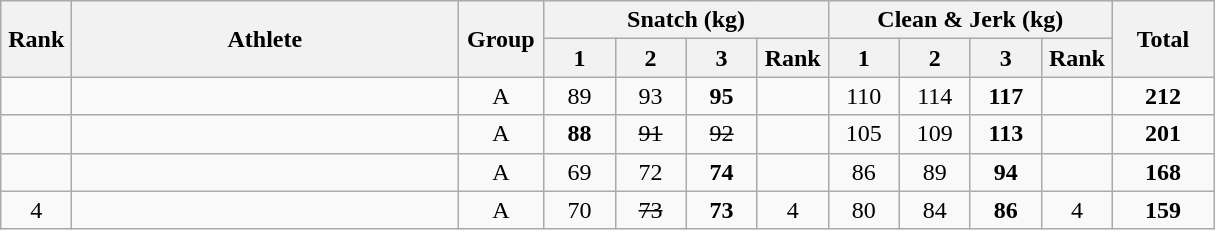<table class = "wikitable" style="text-align:center;">
<tr>
<th rowspan=2 width=40>Rank</th>
<th rowspan=2 width=250>Athlete</th>
<th rowspan=2 width=50>Group</th>
<th colspan=4>Snatch (kg)</th>
<th colspan=4>Clean & Jerk (kg)</th>
<th rowspan=2 width=60>Total</th>
</tr>
<tr>
<th width=40>1</th>
<th width=40>2</th>
<th width=40>3</th>
<th width=40>Rank</th>
<th width=40>1</th>
<th width=40>2</th>
<th width=40>3</th>
<th width=40>Rank</th>
</tr>
<tr>
<td></td>
<td align=left></td>
<td>A</td>
<td>89</td>
<td>93</td>
<td><strong>95</strong></td>
<td></td>
<td>110</td>
<td>114</td>
<td><strong>117</strong></td>
<td></td>
<td><strong>212</strong></td>
</tr>
<tr>
<td></td>
<td align=left></td>
<td>A</td>
<td><strong>88</strong></td>
<td><s>91</s></td>
<td><s>92</s></td>
<td></td>
<td>105</td>
<td>109</td>
<td><strong>113</strong></td>
<td></td>
<td><strong>201</strong></td>
</tr>
<tr>
<td></td>
<td align=left></td>
<td>A</td>
<td>69</td>
<td>72</td>
<td><strong>74</strong></td>
<td></td>
<td>86</td>
<td>89</td>
<td><strong>94</strong></td>
<td></td>
<td><strong>168</strong></td>
</tr>
<tr>
<td>4</td>
<td align=left></td>
<td>A</td>
<td>70</td>
<td><s>73</s></td>
<td><strong>73</strong></td>
<td>4</td>
<td>80</td>
<td>84</td>
<td><strong>86</strong></td>
<td>4</td>
<td><strong>159</strong></td>
</tr>
</table>
